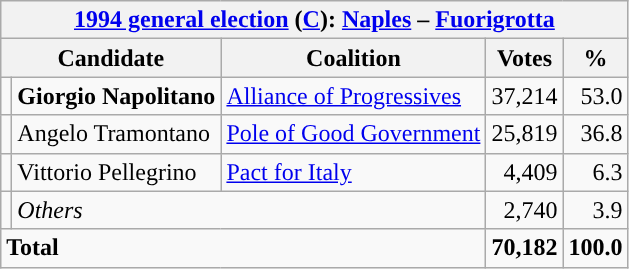<table class=wikitable style=text-align:right>
<tr>
<th colspan=5><a href='#'>1994 general election</a> (<a href='#'>C</a>): <a href='#'>Naples</a> – <a href='#'>Fuorigrotta</a></th>
</tr>
<tr>
<th colspan=2>Candidate</th>
<th>Coalition</th>
<th>Votes</th>
<th>%</th>
</tr>
<tr>
<td></td>
<td align=left><strong>Giorgio Napolitano</strong></td>
<td align=left><a href='#'>Alliance of Progressives</a></td>
<td>37,214</td>
<td>53.0</td>
</tr>
<tr>
<td></td>
<td align=left>Angelo Tramontano</td>
<td align=left><a href='#'>Pole of Good Government</a></td>
<td>25,819</td>
<td>36.8</td>
</tr>
<tr>
<td></td>
<td align=left>Vittorio Pellegrino</td>
<td align=left><a href='#'>Pact for Italy</a></td>
<td>4,409</td>
<td>6.3</td>
</tr>
<tr>
<td></td>
<td align=left colspan=2><em>Others</em></td>
<td>2,740</td>
<td>3.9</td>
</tr>
<tr>
<td align=left colspan=3><strong>Total</strong></td>
<td><strong>70,182</strong></td>
<td><strong>100.0</strong></td>
</tr>
</table>
